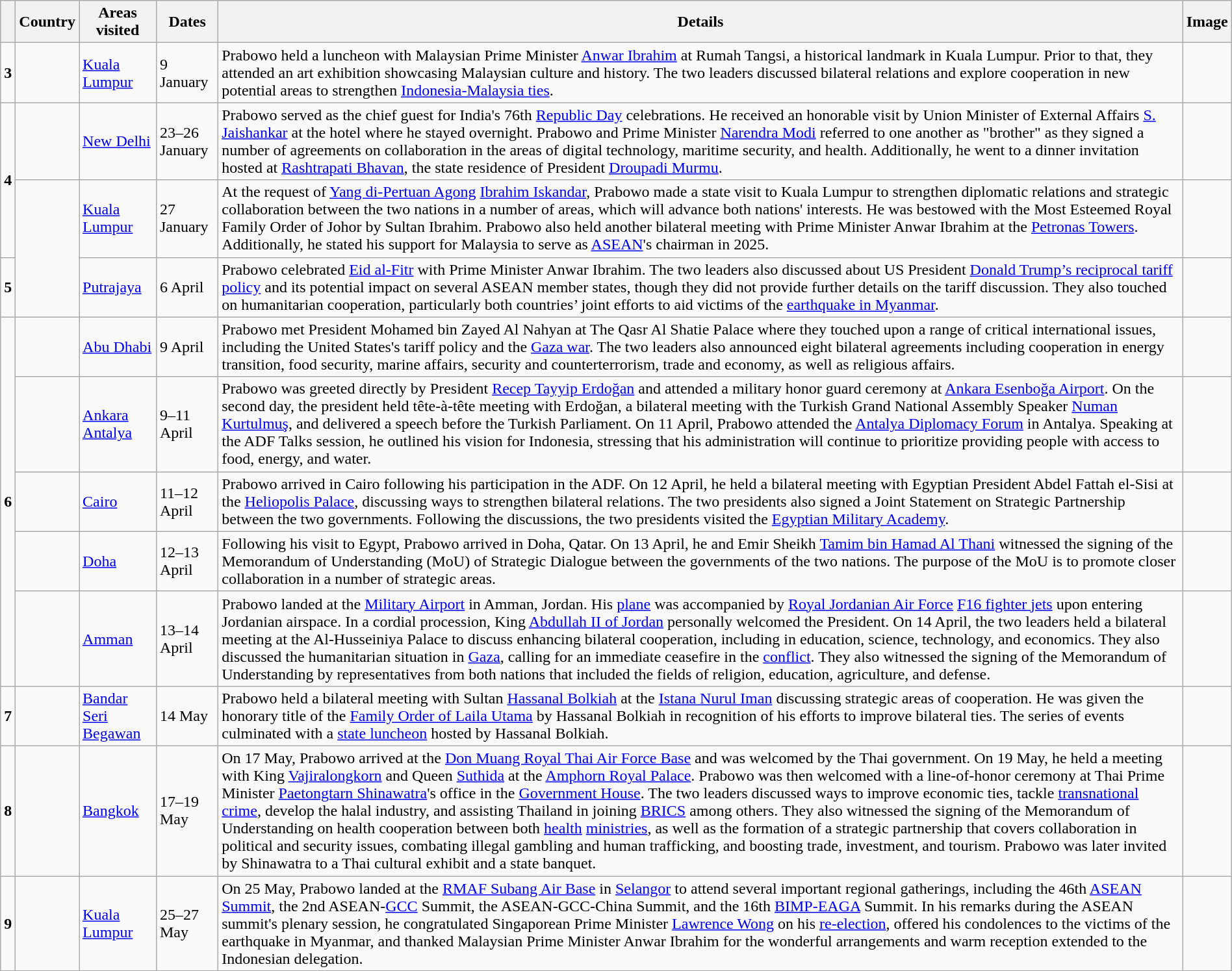<table class="wikitable sortable" style="margin: 1em auto 1em auto">
<tr>
<th></th>
<th>Country</th>
<th>Areas visited</th>
<th>Dates</th>
<th class="unsortable">Details</th>
<th class="unsortable">Image</th>
</tr>
<tr>
<td rowspan="1"><strong>3</strong></td>
<td></td>
<td><a href='#'>Kuala Lumpur</a></td>
<td>9 January</td>
<td>Prabowo held a luncheon with Malaysian Prime Minister <a href='#'>Anwar Ibrahim</a> at Rumah Tangsi, a historical landmark in Kuala Lumpur. Prior to that, they attended an art exhibition showcasing Malaysian culture and history. The two leaders discussed bilateral relations and explore cooperation in new potential areas to strengthen <a href='#'>Indonesia-Malaysia ties</a>.</td>
<td></td>
</tr>
<tr>
<td rowspan="2"><strong>4</strong></td>
<td></td>
<td><a href='#'>New Delhi</a></td>
<td>23–26 January</td>
<td>Prabowo served as the chief guest for India's 76th <a href='#'>Republic Day</a> celebrations. He received an honorable visit by Union Minister of External Affairs <a href='#'>S. Jaishankar</a> at the hotel where he stayed overnight. Prabowo and Prime Minister <a href='#'>Narendra Modi</a> referred to one another as "brother" as they signed a number of agreements on collaboration in the areas of digital technology, maritime security, and health. Additionally, he went to a dinner invitation hosted at <a href='#'>Rashtrapati Bhavan</a>, the state residence of President <a href='#'>Droupadi Murmu</a>.</td>
<td></td>
</tr>
<tr>
<td rowspan="2"></td>
<td><a href='#'>Kuala Lumpur</a></td>
<td>27 January</td>
<td>At the request of <a href='#'>Yang di-Pertuan Agong</a> <a href='#'>Ibrahim Iskandar</a>, Prabowo made a state visit to Kuala Lumpur to strengthen diplomatic relations and strategic collaboration between the two nations in a number of areas, which will advance both nations' interests. He was bestowed with the Most Esteemed Royal Family Order of Johor by Sultan Ibrahim. Prabowo also held another bilateral meeting with Prime Minister Anwar Ibrahim at the <a href='#'>Petronas Towers</a>. Additionally, he stated his support for Malaysia to serve as <a href='#'>ASEAN</a>'s chairman in 2025.</td>
<td></td>
</tr>
<tr>
<td><strong>5</strong></td>
<td><a href='#'>Putrajaya</a></td>
<td>6 April</td>
<td>Prabowo celebrated <a href='#'>Eid al-Fitr</a> with Prime Minister Anwar Ibrahim. The two leaders also discussed about US President <a href='#'>Donald Trump’s reciprocal tariff policy</a> and its potential impact on several ASEAN member states, though they did not provide further details on the tariff discussion. They also touched on humanitarian cooperation, particularly both countries’ joint efforts to aid victims of the <a href='#'>earthquake in Myanmar</a>.</td>
<td></td>
</tr>
<tr>
<td rowspan="5"><strong>6</strong></td>
<td></td>
<td><a href='#'>Abu Dhabi</a></td>
<td>9 April</td>
<td>Prabowo met President Mohamed bin Zayed Al Nahyan at The Qasr Al Shatie Palace where they touched upon a range of critical international issues, including the United States's tariff policy and the <a href='#'>Gaza war</a>. The two leaders also announced eight bilateral agreements including cooperation in energy transition, food security, marine affairs, security and counterterrorism, trade and economy, as well as religious affairs.</td>
<td></td>
</tr>
<tr>
<td></td>
<td><a href='#'>Ankara</a><br><a href='#'>Antalya</a></td>
<td>9–11 April</td>
<td>Prabowo was greeted directly by President <a href='#'>Recep Tayyip Erdoğan</a> and attended a military honor guard ceremony at <a href='#'>Ankara Esenboğa Airport</a>. On the second day, the president held tête-à-tête meeting with Erdoğan, a bilateral meeting with the Turkish Grand National Assembly Speaker <a href='#'>Numan Kurtulmuş</a>, and delivered a speech before the Turkish Parliament. On 11 April, Prabowo attended the <a href='#'>Antalya Diplomacy Forum</a> in Antalya. Speaking at the ADF Talks session, he outlined his vision for Indonesia, stressing that his administration will continue to prioritize providing people with access to food, energy, and water.</td>
<td></td>
</tr>
<tr>
<td></td>
<td><a href='#'>Cairo</a></td>
<td>11–12 April</td>
<td>Prabowo arrived in Cairo following his participation in the ADF. On 12 April, he held a bilateral meeting with Egyptian President Abdel Fattah el-Sisi at the <a href='#'>Heliopolis Palace</a>, discussing ways to strengthen bilateral relations. The two presidents also signed a Joint Statement on Strategic Partnership between the two governments. Following the discussions, the two presidents visited the <a href='#'>Egyptian Military Academy</a>.</td>
<td></td>
</tr>
<tr>
<td></td>
<td><a href='#'>Doha</a></td>
<td>12–13 April</td>
<td>Following his visit to Egypt, Prabowo arrived in Doha, Qatar. On 13 April, he and Emir Sheikh <a href='#'>Tamim bin Hamad Al Thani</a> witnessed the signing of the Memorandum of Understanding (MoU) of Strategic Dialogue between the governments of the two nations. The purpose of the MoU is to promote closer collaboration in a number of strategic areas.</td>
<td></td>
</tr>
<tr>
<td></td>
<td><a href='#'>Amman</a></td>
<td>13–14 April</td>
<td>Prabowo landed at the <a href='#'>Military Airport</a> in Amman, Jordan. His <a href='#'>plane</a> was accompanied by <a href='#'>Royal Jordanian Air Force</a> <a href='#'>F16 fighter jets</a> upon entering Jordanian airspace. In a cordial procession, King <a href='#'>Abdullah II of Jordan</a> personally welcomed the President. On 14 April, the two leaders held a bilateral meeting at the Al-Husseiniya Palace to discuss enhancing bilateral cooperation, including in education, science, technology, and economics. They also discussed the humanitarian situation in <a href='#'>Gaza</a>, calling for an immediate ceasefire in the <a href='#'>conflict</a>. They also witnessed the signing of the Memorandum of Understanding by representatives from both nations that included the fields of religion, education, agriculture, and defense.</td>
<td></td>
</tr>
<tr>
<td rowspan="1"><strong>7</strong></td>
<td></td>
<td><a href='#'>Bandar Seri Begawan</a></td>
<td>14 May</td>
<td>Prabowo held a bilateral meeting with Sultan <a href='#'>Hassanal Bolkiah</a> at the <a href='#'>Istana Nurul Iman</a> discussing strategic areas of cooperation. He was given the honorary title of the <a href='#'>Family Order of Laila Utama</a> by Hassanal Bolkiah in recognition of his efforts to improve bilateral ties. The series of events culminated with a <a href='#'>state luncheon</a> hosted by Hassanal Bolkiah.</td>
<td></td>
</tr>
<tr>
<td rowspan="1"><strong>8</strong></td>
<td></td>
<td><a href='#'>Bangkok</a></td>
<td>17–19 May</td>
<td>On 17 May, Prabowo arrived at the <a href='#'>Don Muang Royal Thai Air Force Base</a> and was welcomed by the Thai government. On 19 May, he held a meeting with King <a href='#'>Vajiralongkorn</a> and Queen <a href='#'>Suthida</a> at the <a href='#'>Amphorn Royal Palace</a>. Prabowo was then welcomed with a line-of-honor ceremony at Thai Prime Minister <a href='#'>Paetongtarn Shinawatra</a>'s office in the <a href='#'>Government House</a>. The two leaders discussed ways to improve economic ties, tackle <a href='#'>transnational crime</a>, develop the halal industry, and assisting Thailand in joining <a href='#'>BRICS</a> among others. They also witnessed the signing of the Memorandum of Understanding on health cooperation between both <a href='#'>health</a> <a href='#'>ministries</a>, as well as the formation of a strategic partnership that covers collaboration in political and security issues, combating illegal gambling and human trafficking, and boosting trade, investment, and tourism. Prabowo was later invited by Shinawatra to a Thai cultural exhibit and a state banquet.</td>
<td></td>
</tr>
<tr>
<td rowspan="1"><strong>9</strong></td>
<td></td>
<td><a href='#'>Kuala Lumpur</a></td>
<td>25–27 May</td>
<td>On 25 May, Prabowo landed at the <a href='#'>RMAF Subang Air Base</a> in <a href='#'>Selangor</a> to attend several important regional gatherings, including the 46th <a href='#'>ASEAN Summit</a>, the 2nd ASEAN-<a href='#'>GCC</a> Summit, the ASEAN-GCC-China Summit, and the 16th <a href='#'>BIMP-EAGA</a> Summit. In his remarks during the ASEAN summit's plenary session, he congratulated Singaporean Prime Minister <a href='#'>Lawrence Wong</a> on his <a href='#'>re-election</a>, offered his condolences to the victims of the earthquake in Myanmar, and thanked Malaysian Prime Minister Anwar Ibrahim for the wonderful arrangements and warm reception extended to the Indonesian delegation.</td>
<td></td>
</tr>
</table>
